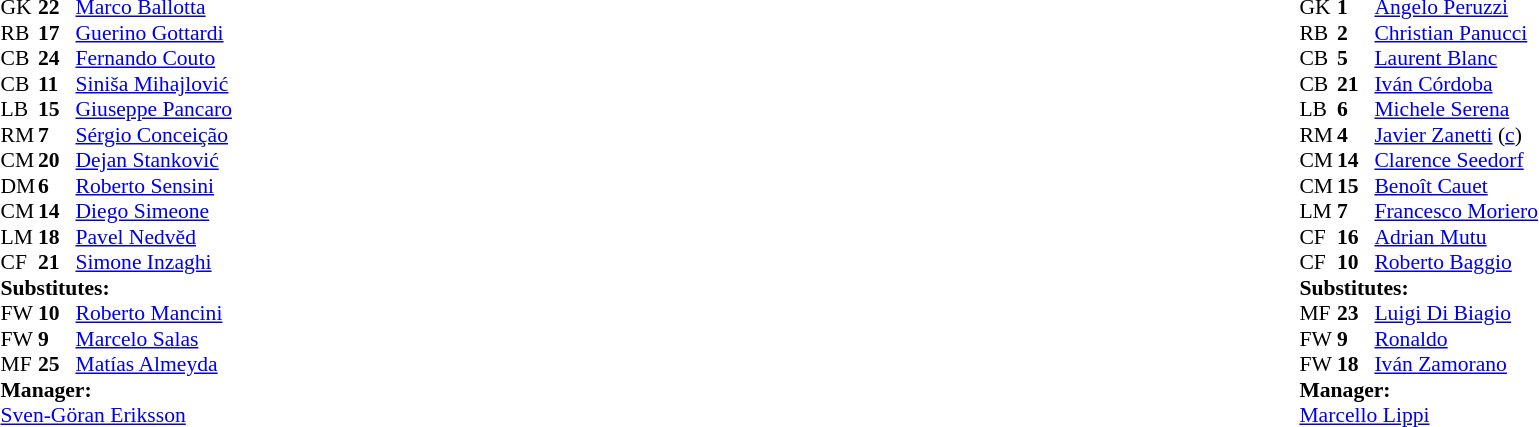<table width=100%>
<tr>
<td valign=top width=50%><br><table style=font-size:90% cellspacing=0 cellpadding=0>
<tr>
<th width=25></th>
<th width=25></th>
</tr>
<tr>
<td>GK</td>
<td><strong>22</strong></td>
<td> <a href='#'>Marco Ballotta</a></td>
</tr>
<tr>
<td>RB</td>
<td><strong>17</strong></td>
<td> <a href='#'>Guerino Gottardi</a></td>
</tr>
<tr>
<td>CB</td>
<td><strong>24</strong></td>
<td> <a href='#'>Fernando Couto</a></td>
<td></td>
</tr>
<tr>
<td>CB</td>
<td><strong>11</strong></td>
<td> <a href='#'>Siniša Mihajlović</a></td>
</tr>
<tr>
<td>LB</td>
<td><strong>15</strong></td>
<td> <a href='#'>Giuseppe Pancaro</a></td>
</tr>
<tr>
<td>RM</td>
<td><strong>7</strong></td>
<td> <a href='#'>Sérgio Conceição</a></td>
</tr>
<tr>
<td>CM</td>
<td><strong>20</strong></td>
<td> <a href='#'>Dejan Stanković</a></td>
<td></td>
<td></td>
</tr>
<tr>
<td>DM</td>
<td><strong>6</strong></td>
<td> <a href='#'>Roberto Sensini</a></td>
</tr>
<tr>
<td>CM</td>
<td><strong>14</strong></td>
<td> <a href='#'>Diego Simeone</a></td>
<td></td>
<td></td>
</tr>
<tr>
<td>LM</td>
<td><strong>18</strong></td>
<td> <a href='#'>Pavel Nedvěd</a></td>
</tr>
<tr>
<td>CF</td>
<td><strong>21</strong></td>
<td> <a href='#'>Simone Inzaghi</a></td>
<td></td>
<td></td>
</tr>
<tr>
<td colspan=3><strong>Substitutes:</strong></td>
</tr>
<tr>
<td>FW</td>
<td><strong>10</strong></td>
<td> <a href='#'>Roberto Mancini</a></td>
<td></td>
<td></td>
</tr>
<tr>
<td>FW</td>
<td><strong>9</strong></td>
<td> <a href='#'>Marcelo Salas</a></td>
<td></td>
<td></td>
</tr>
<tr>
<td>MF</td>
<td><strong>25</strong></td>
<td> <a href='#'>Matías Almeyda</a></td>
<td></td>
<td></td>
</tr>
<tr>
<td colspan=3><strong>Manager:</strong></td>
</tr>
<tr>
<td colspan=4> <a href='#'>Sven-Göran Eriksson</a></td>
</tr>
</table>
</td>
<td valign="top"></td>
<td valign="top" width="50%"><br><table style=font-size:90% cellspacing=0 cellpadding=0 align="center">
<tr>
<th width=25></th>
<th width=25></th>
</tr>
<tr>
<td>GK</td>
<td><strong>1</strong></td>
<td> <a href='#'>Angelo Peruzzi</a></td>
</tr>
<tr>
<td>RB</td>
<td><strong>2</strong></td>
<td> <a href='#'>Christian Panucci</a></td>
</tr>
<tr>
<td>CB</td>
<td><strong>5</strong></td>
<td> <a href='#'>Laurent Blanc</a></td>
</tr>
<tr>
<td>CB</td>
<td><strong>21</strong></td>
<td> <a href='#'>Iván Córdoba</a></td>
</tr>
<tr>
<td>LB</td>
<td><strong>6</strong></td>
<td> <a href='#'>Michele Serena</a></td>
</tr>
<tr>
<td>RM</td>
<td><strong>4</strong></td>
<td> <a href='#'>Javier Zanetti</a> (<a href='#'>c</a>)</td>
</tr>
<tr>
<td>CM</td>
<td><strong>14</strong></td>
<td> <a href='#'>Clarence Seedorf</a></td>
</tr>
<tr>
<td>CM</td>
<td><strong>15</strong></td>
<td> <a href='#'>Benoît Cauet</a></td>
</tr>
<tr>
<td>LM</td>
<td><strong>7</strong></td>
<td> <a href='#'>Francesco Moriero</a></td>
<td></td>
<td></td>
</tr>
<tr>
<td>CF</td>
<td><strong>16</strong></td>
<td> <a href='#'>Adrian Mutu</a></td>
<td></td>
<td></td>
</tr>
<tr>
<td>CF</td>
<td><strong>10</strong></td>
<td> <a href='#'>Roberto Baggio</a></td>
<td></td>
<td></td>
</tr>
<tr>
<td colspan=3><strong>Substitutes:</strong></td>
</tr>
<tr>
<td>MF</td>
<td><strong>23</strong></td>
<td> <a href='#'>Luigi Di Biagio</a></td>
<td></td>
<td></td>
</tr>
<tr>
<td>FW</td>
<td><strong>9</strong></td>
<td> <a href='#'>Ronaldo</a></td>
<td></td>
<td></td>
</tr>
<tr>
<td>FW</td>
<td><strong>18</strong></td>
<td> <a href='#'>Iván Zamorano</a></td>
<td></td>
<td></td>
</tr>
<tr>
<td colspan=3><strong>Manager:</strong></td>
</tr>
<tr>
<td colspan=4> <a href='#'>Marcello Lippi</a></td>
</tr>
</table>
</td>
</tr>
</table>
